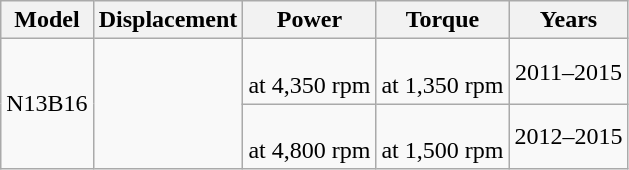<table class="wikitable sortable" style="text-align: center;">
<tr>
<th>Model</th>
<th>Displacement</th>
<th>Power</th>
<th>Torque</th>
<th>Years</th>
</tr>
<tr>
<td rowspan=2>N13B16</td>
<td rowspan=2></td>
<td> <br> at 4,350 rpm</td>
<td> <br> at 1,350 rpm</td>
<td>2011–2015</td>
</tr>
<tr>
<td> <br> at 4,800 rpm</td>
<td> <br> at 1,500 rpm</td>
<td>2012–2015</td>
</tr>
</table>
